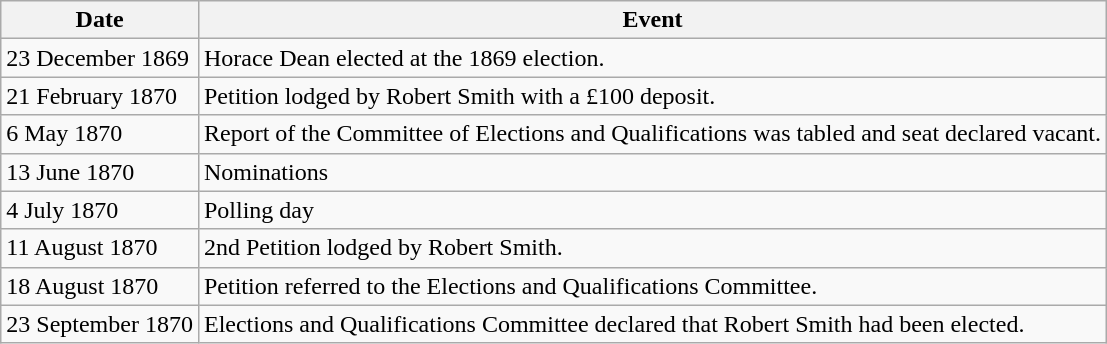<table class="wikitable">
<tr>
<th>Date</th>
<th>Event</th>
</tr>
<tr>
<td>23 December 1869</td>
<td>Horace Dean elected at the 1869 election.</td>
</tr>
<tr>
<td>21 February 1870</td>
<td>Petition lodged by Robert Smith with a £100 deposit.</td>
</tr>
<tr>
<td>6 May 1870</td>
<td>Report of the Committee of Elections and Qualifications was tabled and seat declared vacant.</td>
</tr>
<tr>
<td>13 June 1870</td>
<td>Nominations</td>
</tr>
<tr>
<td>4 July 1870</td>
<td>Polling day</td>
</tr>
<tr>
<td>11 August 1870</td>
<td>2nd Petition lodged by Robert Smith.</td>
</tr>
<tr>
<td>18 August 1870</td>
<td>Petition referred to the Elections and Qualifications Committee.</td>
</tr>
<tr>
<td>23 September 1870</td>
<td>Elections and Qualifications Committee declared that Robert Smith had been elected.</td>
</tr>
</table>
